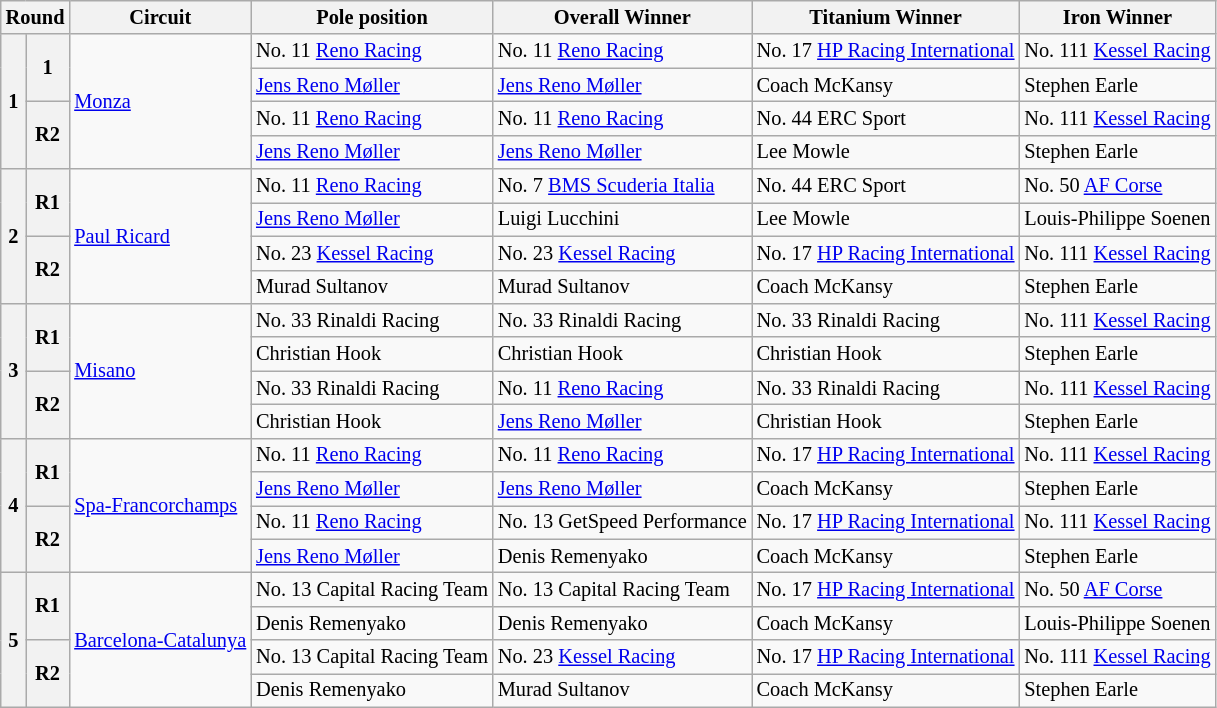<table class="wikitable" style="font-size: 85%;">
<tr>
<th colspan=2>Round</th>
<th>Circuit</th>
<th>Pole position</th>
<th>Overall Winner</th>
<th>Titanium Winner</th>
<th>Iron Winner</th>
</tr>
<tr>
<th rowspan=4>1</th>
<th rowspan=2>1</th>
<td rowspan=4> <a href='#'>Monza</a></td>
<td> No. 11 <a href='#'>Reno Racing</a></td>
<td> No. 11 <a href='#'>Reno Racing</a></td>
<td> No. 17 <a href='#'>HP Racing International</a></td>
<td> No. 111 <a href='#'>Kessel Racing</a></td>
</tr>
<tr>
<td> <a href='#'>Jens Reno Møller</a></td>
<td> <a href='#'>Jens Reno Møller</a></td>
<td> Coach McKansy</td>
<td> Stephen Earle</td>
</tr>
<tr>
<th rowspan=2>R2</th>
<td> No. 11 <a href='#'>Reno Racing</a></td>
<td> No. 11 <a href='#'>Reno Racing</a></td>
<td> No. 44 ERC Sport</td>
<td> No. 111 <a href='#'>Kessel Racing</a></td>
</tr>
<tr>
<td> <a href='#'>Jens Reno Møller</a></td>
<td> <a href='#'>Jens Reno Møller</a></td>
<td> Lee Mowle</td>
<td> Stephen Earle</td>
</tr>
<tr>
<th rowspan=4>2</th>
<th rowspan=2>R1</th>
<td rowspan=4> <a href='#'>Paul Ricard</a></td>
<td> No. 11 <a href='#'>Reno Racing</a></td>
<td> No. 7 <a href='#'>BMS Scuderia Italia</a></td>
<td> No. 44 ERC Sport</td>
<td> No. 50 <a href='#'>AF Corse</a></td>
</tr>
<tr>
<td> <a href='#'>Jens Reno Møller</a></td>
<td> Luigi Lucchini</td>
<td> Lee Mowle</td>
<td> Louis-Philippe Soenen</td>
</tr>
<tr>
<th rowspan=2>R2</th>
<td> No. 23 <a href='#'>Kessel Racing</a></td>
<td> No. 23 <a href='#'>Kessel Racing</a></td>
<td> No. 17 <a href='#'>HP Racing International</a></td>
<td> No. 111 <a href='#'>Kessel Racing</a></td>
</tr>
<tr>
<td> Murad Sultanov</td>
<td> Murad Sultanov</td>
<td> Coach McKansy</td>
<td> Stephen Earle</td>
</tr>
<tr>
<th rowspan=4>3</th>
<th rowspan=2>R1</th>
<td rowspan=4> <a href='#'>Misano</a></td>
<td> No. 33 Rinaldi Racing</td>
<td> No. 33 Rinaldi Racing</td>
<td> No. 33 Rinaldi Racing</td>
<td> No. 111 <a href='#'>Kessel Racing</a></td>
</tr>
<tr>
<td> Christian Hook</td>
<td> Christian Hook</td>
<td> Christian Hook</td>
<td> Stephen Earle</td>
</tr>
<tr>
<th rowspan=2>R2</th>
<td> No. 33 Rinaldi Racing</td>
<td> No. 11 <a href='#'>Reno Racing</a></td>
<td> No. 33 Rinaldi Racing</td>
<td> No. 111 <a href='#'>Kessel Racing</a></td>
</tr>
<tr>
<td> Christian Hook</td>
<td> <a href='#'>Jens Reno Møller</a></td>
<td> Christian Hook</td>
<td> Stephen Earle</td>
</tr>
<tr>
<th rowspan=4>4</th>
<th rowspan=2>R1</th>
<td rowspan=4> <a href='#'>Spa-Francorchamps</a></td>
<td> No. 11 <a href='#'>Reno Racing</a></td>
<td> No. 11 <a href='#'>Reno Racing</a></td>
<td> No. 17 <a href='#'>HP Racing International</a></td>
<td> No. 111 <a href='#'>Kessel Racing</a></td>
</tr>
<tr>
<td> <a href='#'>Jens Reno Møller</a></td>
<td> <a href='#'>Jens Reno Møller</a></td>
<td> Coach McKansy</td>
<td> Stephen Earle</td>
</tr>
<tr>
<th rowspan=2>R2</th>
<td> No. 11 <a href='#'>Reno Racing</a></td>
<td> No. 13 GetSpeed Performance</td>
<td> No. 17 <a href='#'>HP Racing International</a></td>
<td> No. 111 <a href='#'>Kessel Racing</a></td>
</tr>
<tr>
<td> <a href='#'>Jens Reno Møller</a></td>
<td> Denis Remenyako</td>
<td> Coach McKansy</td>
<td> Stephen Earle</td>
</tr>
<tr>
<th rowspan=4>5</th>
<th rowspan=2>R1</th>
<td rowspan=4> <a href='#'>Barcelona-Catalunya</a></td>
<td> No. 13 Capital Racing Team</td>
<td> No. 13 Capital Racing Team</td>
<td> No. 17 <a href='#'>HP Racing International</a></td>
<td> No. 50 <a href='#'>AF Corse</a></td>
</tr>
<tr>
<td> Denis Remenyako</td>
<td> Denis Remenyako</td>
<td> Coach McKansy</td>
<td> Louis-Philippe Soenen</td>
</tr>
<tr>
<th rowspan=2>R2</th>
<td> No. 13 Capital Racing Team</td>
<td> No. 23 <a href='#'>Kessel Racing</a></td>
<td> No. 17 <a href='#'>HP Racing International</a></td>
<td> No. 111 <a href='#'>Kessel Racing</a></td>
</tr>
<tr>
<td> Denis Remenyako</td>
<td> Murad Sultanov</td>
<td> Coach McKansy</td>
<td> Stephen Earle</td>
</tr>
</table>
